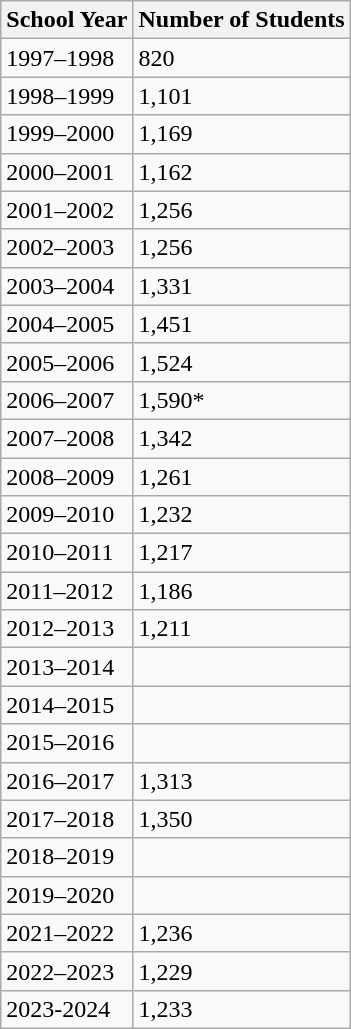<table class="wikitable">
<tr>
<th>School Year</th>
<th>Number of Students</th>
</tr>
<tr>
<td>1997–1998</td>
<td>820</td>
</tr>
<tr>
<td>1998–1999</td>
<td>1,101</td>
</tr>
<tr>
<td>1999–2000</td>
<td>1,169</td>
</tr>
<tr>
<td>2000–2001</td>
<td>1,162</td>
</tr>
<tr>
<td>2001–2002</td>
<td>1,256</td>
</tr>
<tr>
<td>2002–2003</td>
<td>1,256</td>
</tr>
<tr>
<td>2003–2004</td>
<td>1,331</td>
</tr>
<tr>
<td>2004–2005</td>
<td>1,451</td>
</tr>
<tr>
<td>2005–2006</td>
<td>1,524</td>
</tr>
<tr>
<td>2006–2007</td>
<td>1,590*</td>
</tr>
<tr>
<td>2007–2008</td>
<td>1,342</td>
</tr>
<tr>
<td>2008–2009</td>
<td>1,261</td>
</tr>
<tr>
<td>2009–2010</td>
<td>1,232</td>
</tr>
<tr>
<td>2010–2011</td>
<td>1,217</td>
</tr>
<tr>
<td>2011–2012</td>
<td>1,186</td>
</tr>
<tr>
<td>2012–2013</td>
<td>1,211</td>
</tr>
<tr>
<td>2013–2014</td>
<td></td>
</tr>
<tr>
<td>2014–2015</td>
<td></td>
</tr>
<tr>
<td>2015–2016</td>
<td></td>
</tr>
<tr>
<td>2016–2017</td>
<td>1,313</td>
</tr>
<tr>
<td>2017–2018</td>
<td>1,350</td>
</tr>
<tr>
<td>2018–2019</td>
<td></td>
</tr>
<tr>
<td>2019–2020</td>
<td></td>
</tr>
<tr>
<td>2021–2022</td>
<td>1,236</td>
</tr>
<tr>
<td>2022–2023</td>
<td>1,229</td>
</tr>
<tr>
<td>2023-2024</td>
<td>1,233</td>
</tr>
</table>
